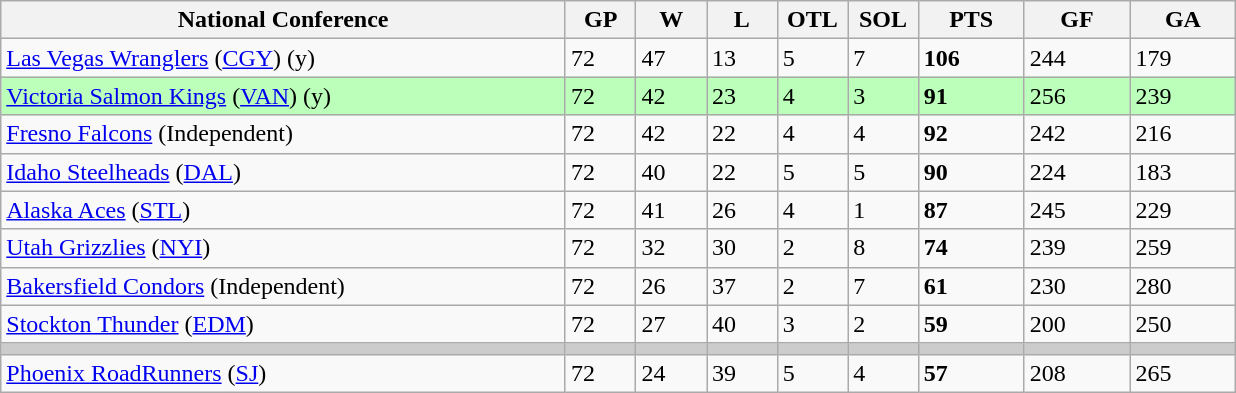<table class="wikitable">
<tr>
<th width="40%">National Conference</th>
<th width="5%">GP</th>
<th width="5%">W</th>
<th width="5%">L</th>
<th width="5%">OTL</th>
<th width="5%">SOL</th>
<th width="7.5%">PTS</th>
<th width="7.5%">GF</th>
<th width="7.5%">GA</th>
</tr>
<tr>
<td align=left><a href='#'>Las Vegas Wranglers</a> (<a href='#'>CGY</a>) (y)</td>
<td>72</td>
<td>47</td>
<td>13</td>
<td>5</td>
<td>7</td>
<td><strong>106</strong></td>
<td>244</td>
<td>179</td>
</tr>
<tr bgcolor=#bbffbb>
<td align=left><a href='#'>Victoria Salmon Kings</a> (<a href='#'>VAN</a>) (y)</td>
<td>72</td>
<td>42</td>
<td>23</td>
<td>4</td>
<td>3</td>
<td><strong>91</strong></td>
<td>256</td>
<td>239</td>
</tr>
<tr>
<td align=left><a href='#'>Fresno Falcons</a> (Independent)</td>
<td>72</td>
<td>42</td>
<td>22</td>
<td>4</td>
<td>4</td>
<td><strong>92</strong></td>
<td>242</td>
<td>216</td>
</tr>
<tr>
<td align=left><a href='#'>Idaho Steelheads</a> (<a href='#'>DAL</a>)</td>
<td>72</td>
<td>40</td>
<td>22</td>
<td>5</td>
<td>5</td>
<td><strong>90</strong></td>
<td>224</td>
<td>183</td>
</tr>
<tr>
<td align=left><a href='#'>Alaska Aces</a> (<a href='#'>STL</a>)</td>
<td>72</td>
<td>41</td>
<td>26</td>
<td>4</td>
<td>1</td>
<td><strong>87</strong></td>
<td>245</td>
<td>229</td>
</tr>
<tr>
<td align=left><a href='#'>Utah Grizzlies</a> (<a href='#'>NYI</a>)</td>
<td>72</td>
<td>32</td>
<td>30</td>
<td>2</td>
<td>8</td>
<td><strong>74</strong></td>
<td>239</td>
<td>259</td>
</tr>
<tr>
<td align=left><a href='#'>Bakersfield Condors</a> (Independent)</td>
<td>72</td>
<td>26</td>
<td>37</td>
<td>2</td>
<td>7</td>
<td><strong>61</strong></td>
<td>230</td>
<td>280</td>
</tr>
<tr>
<td align=left><a href='#'>Stockton Thunder</a> (<a href='#'>EDM</a>)</td>
<td>72</td>
<td>27</td>
<td>40</td>
<td>3</td>
<td>2</td>
<td><strong>59</strong></td>
<td>200</td>
<td>250</td>
</tr>
<tr bgcolor="#cccccc">
<td></td>
<td></td>
<td></td>
<td></td>
<td></td>
<td></td>
<td></td>
<td></td>
<td></td>
</tr>
<tr>
<td align=left><a href='#'>Phoenix RoadRunners</a> (<a href='#'>SJ</a>)</td>
<td>72</td>
<td>24</td>
<td>39</td>
<td>5</td>
<td>4</td>
<td><strong>57</strong></td>
<td>208</td>
<td>265</td>
</tr>
</table>
